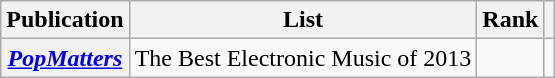<table class="wikitable sortable plainrowheaders">
<tr>
<th scope="col">Publication</th>
<th scope="col">List</th>
<th scope="col">Rank</th>
<th scope="col" class="unsortable"></th>
</tr>
<tr>
<th scope="row"><em><a href='#'>PopMatters</a></em></th>
<td>The Best Electronic Music of 2013</td>
<td></td>
<td></td>
</tr>
</table>
